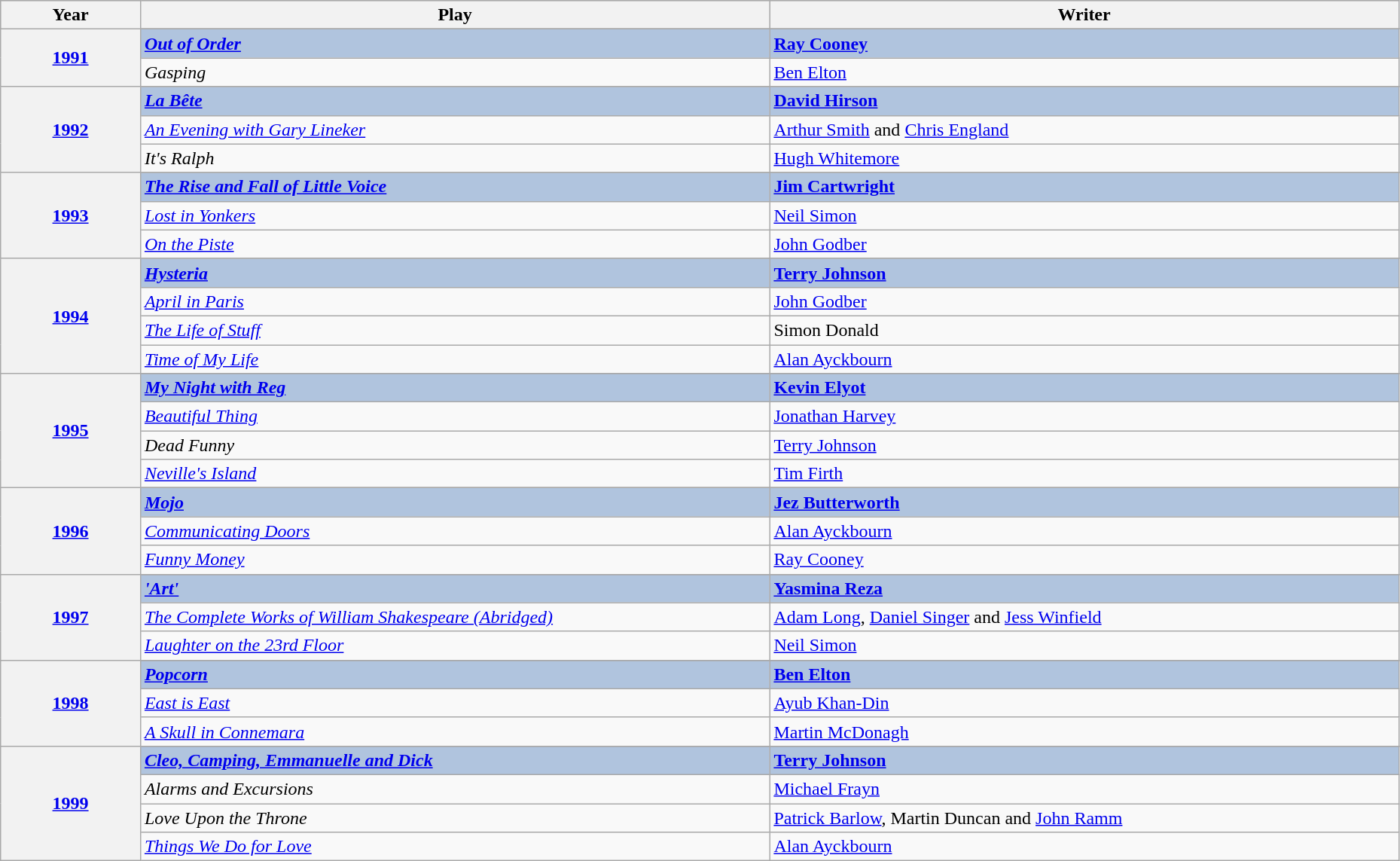<table class="wikitable" style="width:98%;">
<tr style="background:#bebebe;">
<th style="width:10%;">Year</th>
<th style="width:45%;">Play</th>
<th style="width:45%;">Writer</th>
</tr>
<tr>
<th rowspan="3" align="center"><a href='#'>1991</a></th>
</tr>
<tr style="background:#B0C4DE">
<td><strong><em><a href='#'>Out of Order</a></em></strong></td>
<td><strong><a href='#'>Ray Cooney</a></strong></td>
</tr>
<tr>
<td><em>Gasping</em></td>
<td><a href='#'>Ben Elton</a></td>
</tr>
<tr>
<th rowspan="4" align="center"><a href='#'>1992</a></th>
</tr>
<tr style="background:#B0C4DE">
<td><strong><em><a href='#'>La Bête</a></em></strong></td>
<td><strong><a href='#'>David Hirson</a></strong></td>
</tr>
<tr>
<td><em><a href='#'>An Evening with Gary Lineker</a></em></td>
<td><a href='#'>Arthur Smith</a> and <a href='#'>Chris England</a></td>
</tr>
<tr>
<td><em>It's Ralph</em></td>
<td><a href='#'>Hugh Whitemore</a></td>
</tr>
<tr>
<th rowspan="4" align="center"><a href='#'>1993</a></th>
</tr>
<tr style="background:#B0C4DE">
<td><strong><em><a href='#'>The Rise and Fall of Little Voice</a></em></strong></td>
<td><strong><a href='#'>Jim Cartwright</a></strong></td>
</tr>
<tr>
<td><em><a href='#'>Lost in Yonkers</a></em></td>
<td><a href='#'>Neil Simon</a></td>
</tr>
<tr>
<td><em><a href='#'>On the Piste</a></em></td>
<td><a href='#'>John Godber</a></td>
</tr>
<tr>
<th rowspan="5" align="center"><a href='#'>1994</a></th>
</tr>
<tr style="background:#B0C4DE">
<td><strong><em><a href='#'>Hysteria</a></em></strong></td>
<td><strong><a href='#'>Terry Johnson</a></strong></td>
</tr>
<tr>
<td><em><a href='#'>April in Paris</a></em></td>
<td><a href='#'>John Godber</a></td>
</tr>
<tr>
<td><em><a href='#'>The Life of Stuff</a></em></td>
<td>Simon Donald</td>
</tr>
<tr>
<td><em><a href='#'>Time of My Life</a></em></td>
<td><a href='#'>Alan Ayckbourn</a></td>
</tr>
<tr>
<th rowspan="5" align="center"><a href='#'>1995</a></th>
</tr>
<tr style="background:#B0C4DE">
<td><strong><em><a href='#'>My Night with Reg</a></em></strong></td>
<td><strong><a href='#'>Kevin Elyot</a></strong></td>
</tr>
<tr>
<td><em><a href='#'>Beautiful Thing</a></em></td>
<td><a href='#'>Jonathan Harvey</a></td>
</tr>
<tr>
<td><em>Dead Funny</em></td>
<td><a href='#'>Terry Johnson</a></td>
</tr>
<tr>
<td><em><a href='#'>Neville's Island</a></em></td>
<td><a href='#'>Tim Firth</a></td>
</tr>
<tr>
<th rowspan="4" align="center"><a href='#'>1996</a></th>
</tr>
<tr style="background:#B0C4DE">
<td><strong><em><a href='#'>Mojo</a></em></strong></td>
<td><strong><a href='#'>Jez Butterworth</a></strong></td>
</tr>
<tr>
<td><em><a href='#'>Communicating Doors</a></em></td>
<td><a href='#'>Alan Ayckbourn</a></td>
</tr>
<tr>
<td><em><a href='#'>Funny Money</a></em></td>
<td><a href='#'>Ray Cooney</a></td>
</tr>
<tr>
<th rowspan="4" align="center"><a href='#'>1997</a></th>
</tr>
<tr style="background:#B0C4DE">
<td><strong><em><a href='#'>'Art'</a></em></strong></td>
<td><strong><a href='#'>Yasmina Reza</a></strong></td>
</tr>
<tr>
<td><em><a href='#'>The Complete Works of William Shakespeare (Abridged)</a></em></td>
<td><a href='#'>Adam Long</a>, <a href='#'>Daniel Singer</a> and <a href='#'>Jess Winfield</a></td>
</tr>
<tr>
<td><em><a href='#'>Laughter on the 23rd Floor</a></em></td>
<td><a href='#'>Neil Simon</a></td>
</tr>
<tr>
<th rowspan="4" align="center"><a href='#'>1998</a></th>
</tr>
<tr style="background:#B0C4DE">
<td><strong><em><a href='#'>Popcorn</a></em></strong></td>
<td><strong><a href='#'>Ben Elton</a></strong></td>
</tr>
<tr>
<td><em><a href='#'>East is East</a></em></td>
<td><a href='#'>Ayub Khan-Din</a></td>
</tr>
<tr>
<td><em><a href='#'>A Skull in Connemara</a></em></td>
<td><a href='#'>Martin McDonagh</a></td>
</tr>
<tr>
<th rowspan="5" align="center"><a href='#'>1999</a></th>
</tr>
<tr style="background:#B0C4DE">
<td><strong><em><a href='#'>Cleo, Camping, Emmanuelle and Dick</a></em></strong></td>
<td><strong><a href='#'>Terry Johnson</a></strong></td>
</tr>
<tr>
<td><em>Alarms and Excursions</em></td>
<td><a href='#'>Michael Frayn</a></td>
</tr>
<tr>
<td><em>Love Upon the Throne</em></td>
<td><a href='#'>Patrick Barlow</a>, Martin Duncan and <a href='#'>John Ramm</a></td>
</tr>
<tr>
<td><em><a href='#'>Things We Do for Love</a></em></td>
<td><a href='#'>Alan Ayckbourn</a></td>
</tr>
</table>
